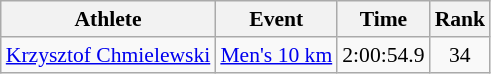<table class="wikitable" style="text-align:center; font-size:90%">
<tr>
<th>Athlete</th>
<th>Event</th>
<th>Time</th>
<th>Rank</th>
</tr>
<tr>
<td align=left><a href='#'>Krzysztof Chmielewski</a></td>
<td align=left><a href='#'>Men's 10 km</a></td>
<td>2:00:54.9</td>
<td>34</td>
</tr>
</table>
